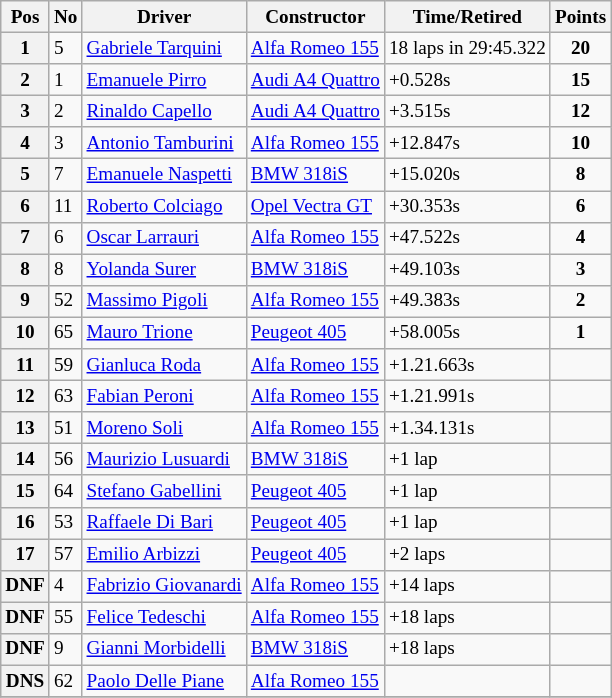<table class="wikitable" style="font-size: 80%;">
<tr>
<th>Pos</th>
<th>No</th>
<th>Driver</th>
<th>Constructor</th>
<th>Time/Retired</th>
<th>Points</th>
</tr>
<tr>
<th>1</th>
<td>5</td>
<td> <a href='#'>Gabriele Tarquini</a></td>
<td><a href='#'>Alfa Romeo 155</a></td>
<td>18 laps in 29:45.322</td>
<td align=center><strong>20</strong></td>
</tr>
<tr>
<th>2</th>
<td>1</td>
<td> <a href='#'>Emanuele Pirro</a></td>
<td><a href='#'>Audi A4 Quattro</a></td>
<td>+0.528s</td>
<td align=center><strong>15</strong></td>
</tr>
<tr>
<th>3</th>
<td>2</td>
<td> <a href='#'>Rinaldo Capello</a></td>
<td><a href='#'>Audi A4 Quattro</a></td>
<td>+3.515s</td>
<td align=center><strong>12</strong></td>
</tr>
<tr>
<th>4</th>
<td>3</td>
<td> <a href='#'>Antonio Tamburini</a></td>
<td><a href='#'>Alfa Romeo 155</a></td>
<td>+12.847s</td>
<td align=center><strong>10</strong></td>
</tr>
<tr>
<th>5</th>
<td>7</td>
<td> <a href='#'>Emanuele Naspetti</a></td>
<td><a href='#'>BMW 318iS</a></td>
<td>+15.020s</td>
<td align=center><strong>8</strong></td>
</tr>
<tr>
<th>6</th>
<td>11</td>
<td> <a href='#'>Roberto Colciago</a></td>
<td><a href='#'> Opel Vectra GT</a></td>
<td>+30.353s</td>
<td align=center><strong>6</strong></td>
</tr>
<tr>
<th>7</th>
<td>6</td>
<td> <a href='#'>Oscar Larrauri</a></td>
<td><a href='#'>Alfa Romeo 155</a></td>
<td>+47.522s</td>
<td align=center><strong>4</strong></td>
</tr>
<tr>
<th>8</th>
<td>8</td>
<td> <a href='#'>Yolanda Surer</a></td>
<td><a href='#'>BMW 318iS</a></td>
<td>+49.103s</td>
<td align=center><strong>3</strong></td>
</tr>
<tr>
<th>9</th>
<td>52</td>
<td> <a href='#'>Massimo Pigoli</a></td>
<td><a href='#'>Alfa Romeo 155</a></td>
<td>+49.383s</td>
<td align=center><strong>2</strong></td>
</tr>
<tr>
<th>10</th>
<td>65</td>
<td> <a href='#'>Mauro Trione</a></td>
<td><a href='#'>Peugeot 405</a></td>
<td>+58.005s</td>
<td align=center><strong>1</strong></td>
</tr>
<tr>
<th>11</th>
<td>59</td>
<td> <a href='#'>Gianluca Roda</a></td>
<td><a href='#'>Alfa Romeo 155</a></td>
<td>+1.21.663s</td>
<td></td>
</tr>
<tr>
<th>12</th>
<td>63</td>
<td> <a href='#'>Fabian Peroni</a></td>
<td><a href='#'>Alfa Romeo 155</a></td>
<td>+1.21.991s</td>
<td></td>
</tr>
<tr>
<th>13</th>
<td>51</td>
<td> <a href='#'>Moreno Soli</a></td>
<td><a href='#'>Alfa Romeo 155</a></td>
<td>+1.34.131s</td>
<td></td>
</tr>
<tr>
<th>14</th>
<td>56</td>
<td> <a href='#'>Maurizio Lusuardi</a></td>
<td><a href='#'>BMW 318iS</a></td>
<td>+1 lap</td>
<td></td>
</tr>
<tr>
<th>15</th>
<td>64</td>
<td> <a href='#'>Stefano Gabellini</a></td>
<td><a href='#'>Peugeot 405</a></td>
<td>+1 lap</td>
<td></td>
</tr>
<tr>
<th>16</th>
<td>53</td>
<td> <a href='#'>Raffaele Di Bari</a></td>
<td><a href='#'>Peugeot 405</a></td>
<td>+1 lap</td>
<td></td>
</tr>
<tr>
<th>17</th>
<td>57</td>
<td> <a href='#'>Emilio Arbizzi</a></td>
<td><a href='#'>Peugeot 405</a></td>
<td>+2 laps</td>
<td></td>
</tr>
<tr>
<th>DNF</th>
<td>4</td>
<td> <a href='#'>Fabrizio Giovanardi</a></td>
<td><a href='#'>Alfa Romeo 155</a></td>
<td>+14 laps</td>
<td></td>
</tr>
<tr>
<th>DNF</th>
<td>55</td>
<td> <a href='#'>Felice Tedeschi</a></td>
<td><a href='#'>Alfa Romeo 155</a></td>
<td>+18 laps</td>
<td></td>
</tr>
<tr>
<th>DNF</th>
<td>9</td>
<td> <a href='#'>Gianni Morbidelli</a></td>
<td><a href='#'>BMW 318iS</a></td>
<td>+18 laps</td>
<td></td>
</tr>
<tr>
<th>DNS</th>
<td>62</td>
<td> <a href='#'>Paolo Delle Piane</a></td>
<td><a href='#'>Alfa Romeo 155</a></td>
<td></td>
<td></td>
</tr>
<tr>
</tr>
</table>
